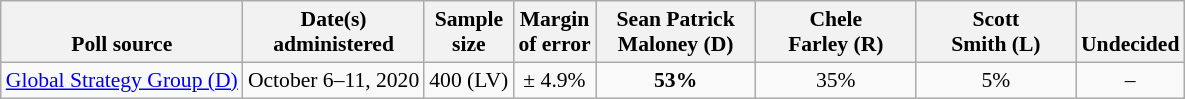<table class="wikitable" style="font-size:90%;text-align:center;">
<tr valign=bottom>
<th>Poll source</th>
<th>Date(s)<br>administered</th>
<th>Sample<br>size</th>
<th>Margin<br>of error</th>
<th style="width:100px;">Sean Patrick<br>Maloney (D)</th>
<th style="width:100px;">Chele<br>Farley (R)</th>
<th style="width:100px;">Scott<br>Smith (L)</th>
<th>Undecided</th>
</tr>
<tr>
<td style="text-align:left;"><a href='#'>Global Strategy Group (D)</a></td>
<td>October 6–11, 2020</td>
<td>400 (LV)</td>
<td>± 4.9%</td>
<td><strong>53%</strong></td>
<td>35%</td>
<td>5%</td>
<td>–</td>
</tr>
</table>
